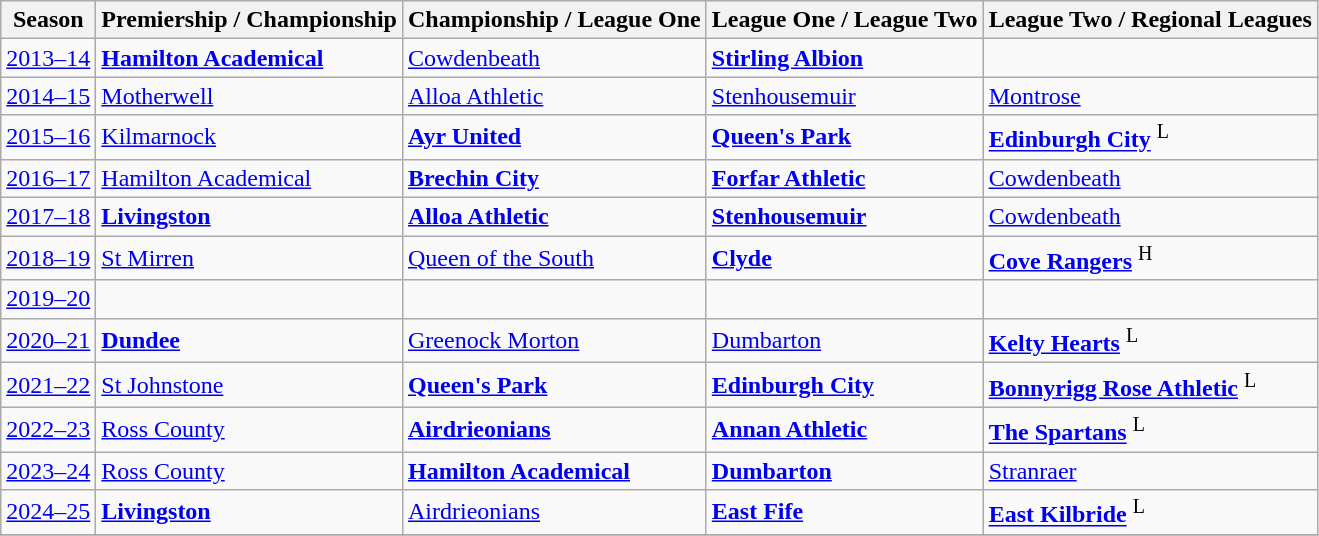<table class="wikitable">
<tr>
<th>Season</th>
<th>Premiership / Championship</th>
<th>Championship / League One</th>
<th>League One / League Two</th>
<th>League Two / Regional Leagues</th>
</tr>
<tr>
<td><a href='#'>2013–14</a></td>
<td><strong><a href='#'>Hamilton Academical</a></strong></td>
<td><a href='#'>Cowdenbeath</a></td>
<td><strong><a href='#'>Stirling Albion</a></strong></td>
<td></td>
</tr>
<tr>
<td><a href='#'>2014–15</a></td>
<td><a href='#'>Motherwell</a></td>
<td><a href='#'>Alloa Athletic</a></td>
<td><a href='#'>Stenhousemuir</a></td>
<td><a href='#'>Montrose</a></td>
</tr>
<tr>
<td><a href='#'>2015–16</a></td>
<td><a href='#'>Kilmarnock</a></td>
<td><strong><a href='#'>Ayr United</a></strong></td>
<td><strong><a href='#'>Queen's Park</a></strong></td>
<td><strong><a href='#'>Edinburgh City</a></strong> <sup>L</sup></td>
</tr>
<tr>
<td><a href='#'>2016–17</a></td>
<td><a href='#'>Hamilton Academical</a></td>
<td><strong><a href='#'>Brechin City</a></strong></td>
<td><strong><a href='#'>Forfar Athletic</a></strong></td>
<td><a href='#'>Cowdenbeath</a></td>
</tr>
<tr>
<td><a href='#'>2017–18</a></td>
<td><strong><a href='#'>Livingston</a></strong></td>
<td><strong><a href='#'>Alloa Athletic</a></strong></td>
<td><strong><a href='#'>Stenhousemuir</a></strong></td>
<td><a href='#'>Cowdenbeath</a></td>
</tr>
<tr>
<td><a href='#'>2018–19</a></td>
<td><a href='#'>St Mirren</a></td>
<td><a href='#'>Queen of the South</a></td>
<td><strong><a href='#'>Clyde</a></strong></td>
<td><strong><a href='#'>Cove Rangers</a></strong> <sup>H</sup></td>
</tr>
<tr>
<td><a href='#'>2019–20</a></td>
<td></td>
<td></td>
<td></td>
<td></td>
</tr>
<tr>
<td><a href='#'>2020–21</a></td>
<td><strong><a href='#'>Dundee</a></strong></td>
<td><a href='#'>Greenock Morton</a></td>
<td><a href='#'>Dumbarton</a></td>
<td><strong><a href='#'>Kelty Hearts</a></strong> <sup>L</sup></td>
</tr>
<tr>
<td><a href='#'>2021–22</a></td>
<td><a href='#'>St Johnstone</a></td>
<td><strong><a href='#'>Queen's Park</a></strong></td>
<td><strong><a href='#'>Edinburgh City</a></strong></td>
<td><strong><a href='#'>Bonnyrigg Rose Athletic</a></strong> <sup>L</sup></td>
</tr>
<tr>
<td><a href='#'>2022–23</a></td>
<td><a href='#'>Ross County</a></td>
<td><strong><a href='#'>Airdrieonians</a></strong></td>
<td><strong><a href='#'>Annan Athletic</a></strong></td>
<td><strong><a href='#'>The Spartans</a></strong> <sup>L</sup></td>
</tr>
<tr>
<td><a href='#'>2023–24</a></td>
<td><a href='#'>Ross County</a></td>
<td><strong><a href='#'>Hamilton Academical</a></strong></td>
<td><strong><a href='#'>Dumbarton</a></strong></td>
<td><a href='#'>Stranraer</a></td>
</tr>
<tr>
<td><a href='#'>2024–25</a></td>
<td><strong><a href='#'>Livingston</a></strong></td>
<td><a href='#'>Airdrieonians</a></td>
<td><strong><a href='#'>East Fife</a></strong></td>
<td><strong><a href='#'>East Kilbride</a></strong> <sup>L</sup></td>
</tr>
<tr>
</tr>
</table>
